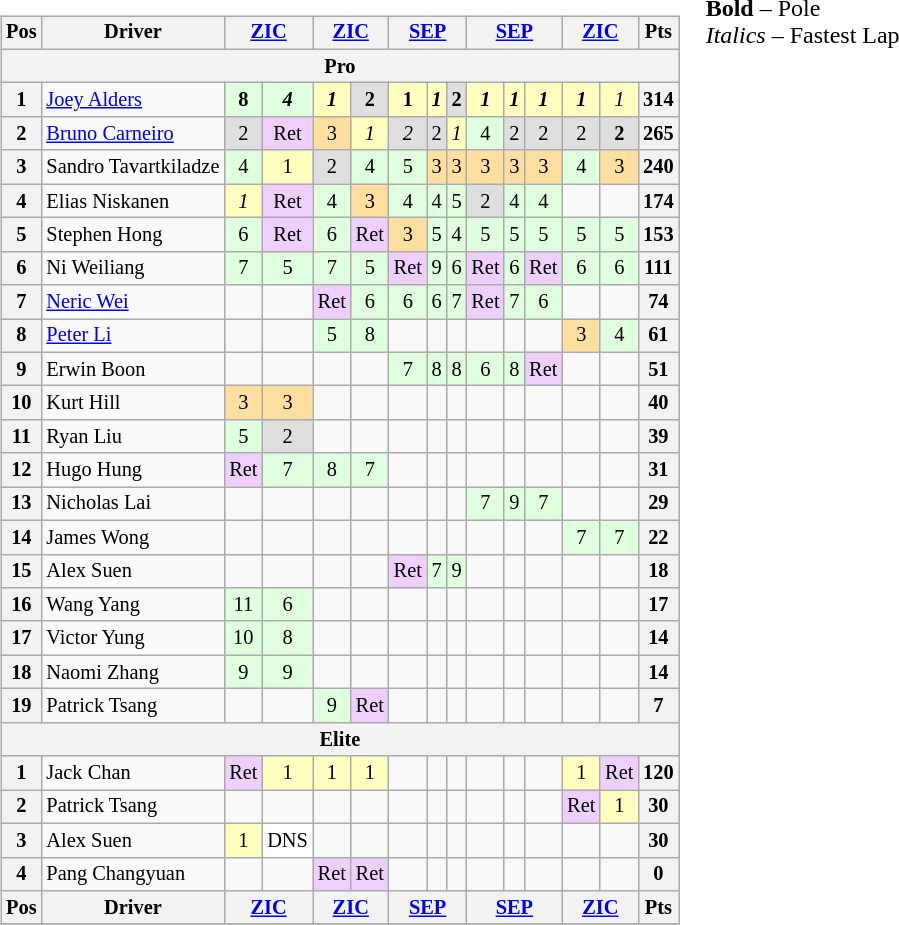<table>
<tr>
<td valign="top"><br><table align="left"| class="wikitable" style="font-size: 85%; text-align: center">
<tr valign="top">
<th valign="middle">Pos</th>
<th valign="middle">Driver</th>
<th colspan=2><a href='#'>ZIC</a><br></th>
<th colspan=2><a href='#'>ZIC</a><br></th>
<th colspan=3><a href='#'>SEP</a><br></th>
<th colspan=3><a href='#'>SEP</a><br></th>
<th colspan=2><a href='#'>ZIC</a><br></th>
<th valign="middle">Pts</th>
</tr>
<tr>
<th colspan=15>Pro</th>
</tr>
<tr>
<th>1</th>
<td align="left"> <a href='#'>Joey Alders</a></td>
<td style="background:#dfffdf;"><strong>8</strong></td>
<td style="background:#dfffdf;"><strong><em>4</em></strong></td>
<td style="background:#ffffbf;"><strong><em>1</em></strong></td>
<td style="background:#dfdfdf;"><strong>2</strong></td>
<td style="background:#ffffbf;"><strong>1</strong></td>
<td style="background:#ffffbf;"><strong><em>1</em></strong></td>
<td style="background:#dfdfdf;"><strong>2</strong></td>
<td style="background:#ffffbf;"><strong><em>1</em></strong></td>
<td style="background:#ffffbf;"><strong><em>1</em></strong></td>
<td style="background:#ffffbf;"><strong><em>1</em></strong></td>
<td style="background:#ffffbf;"><strong><em>1</em></strong></td>
<td style="background:#ffffbf;"><em>1</em></td>
<th>314</th>
</tr>
<tr>
<th>2</th>
<td align="left"> <a href='#'>Bruno Carneiro</a></td>
<td style="background:#dfdfdf;">2</td>
<td style="background:#efcfff;">Ret</td>
<td style="background:#ffdf9f;">3</td>
<td style="background:#ffffbf;"><em>1</em></td>
<td style="background:#dfdfdf;"><em>2</em></td>
<td style="background:#dfdfdf;">2</td>
<td style="background:#ffffbf;"><em>1</em></td>
<td style="background:#dfffdf;">4</td>
<td style="background:#dfdfdf;">2</td>
<td style="background:#dfdfdf;">2</td>
<td style="background:#dfdfdf;">2</td>
<td style="background:#dfdfdf;"><strong>2</strong></td>
<th>265</th>
</tr>
<tr>
<th>3</th>
<td align="left" nowrap> Sandro Tavartkiladze</td>
<td style="background:#dfffdf;">4</td>
<td style="background:#ffffbf;">1</td>
<td style="background:#dfdfdf;">2</td>
<td style="background:#dfffdf;">4</td>
<td style="background:#dfffdf;">5</td>
<td style="background:#ffdf9f;">3</td>
<td style="background:#ffdf9f;">3</td>
<td style="background:#ffdf9f;">3</td>
<td style="background:#ffdf9f;">3</td>
<td style="background:#ffdf9f;">3</td>
<td style="background:#dfffdf;">4</td>
<td style="background:#ffdf9f;">3</td>
<th>240</th>
</tr>
<tr>
<th>4</th>
<td align="left"> Elias Niskanen</td>
<td style="background:#ffffbf;"><em>1</em></td>
<td style="background:#efcfff;">Ret</td>
<td style="background:#dfffdf;">4</td>
<td style="background:#ffdf9f;">3</td>
<td style="background:#dfffdf;">4</td>
<td style="background:#dfffdf;">4</td>
<td style="background:#dfffdf;">5</td>
<td style="background:#dfdfdf;">2</td>
<td style="background:#dfffdf;">4</td>
<td style="background:#dfffdf;">4</td>
<td></td>
<td></td>
<th>174</th>
</tr>
<tr>
<th>5</th>
<td align="left"> Stephen Hong</td>
<td style="background:#dfffdf;">6</td>
<td style="background:#efcfff;">Ret</td>
<td style="background:#dfffdf;">6</td>
<td style="background:#efcfff;">Ret</td>
<td style="background:#ffdf9f;">3</td>
<td style="background:#dfffdf;">5</td>
<td style="background:#dfffdf;">4</td>
<td style="background:#dfffdf;">5</td>
<td style="background:#dfffdf;">5</td>
<td style="background:#dfffdf;">5</td>
<td style="background:#dfffdf;">5</td>
<td style="background:#dfffdf;">5</td>
<th>153</th>
</tr>
<tr>
<th>6</th>
<td align="left"> Ni Weiliang</td>
<td style="background:#dfffdf;">7</td>
<td style="background:#dfffdf;">5</td>
<td style="background:#dfffdf;">7</td>
<td style="background:#dfffdf;">5</td>
<td style="background:#efcfff;">Ret</td>
<td style="background:#dfffdf;">9</td>
<td style="background:#dfffdf;">6</td>
<td style="background:#efcfff;">Ret</td>
<td style="background:#dfffdf;">6</td>
<td style="background:#efcfff;">Ret</td>
<td style="background:#dfffdf;">6</td>
<td style="background:#dfffdf;">6</td>
<th>111</th>
</tr>
<tr>
<th>7</th>
<td align="left"> <a href='#'>Neric Wei</a></td>
<td></td>
<td></td>
<td style="background:#efcfff;">Ret</td>
<td style="background:#dfffdf;">6</td>
<td style="background:#dfffdf;">6</td>
<td style="background:#dfffdf;">6</td>
<td style="background:#dfffdf;">7</td>
<td style="background:#efcfff;">Ret</td>
<td style="background:#dfffdf;">7</td>
<td style="background:#dfffdf;">6</td>
<td></td>
<td></td>
<th>74</th>
</tr>
<tr>
<th>8</th>
<td align="left"> <a href='#'>Peter Li</a></td>
<td></td>
<td></td>
<td style="background:#dfffdf;">5</td>
<td style="background:#dfffdf;">8</td>
<td></td>
<td></td>
<td></td>
<td></td>
<td></td>
<td></td>
<td style="background:#ffdf9f;">3</td>
<td style="background:#dfffdf;">4</td>
<th>61</th>
</tr>
<tr>
<th>9</th>
<td align="left"> Erwin Boon</td>
<td></td>
<td></td>
<td></td>
<td></td>
<td style="background:#dfffdf;">7</td>
<td style="background:#dfffdf;">8</td>
<td style="background:#dfffdf;">8</td>
<td style="background:#dfffdf;">6</td>
<td style="background:#dfffdf;">8</td>
<td style="background:#efcfff;">Ret</td>
<td></td>
<td></td>
<th>51</th>
</tr>
<tr>
<th>10</th>
<td align="left"> Kurt Hill</td>
<td style="background:#ffdf9f;">3</td>
<td style="background:#ffdf9f;">3</td>
<td></td>
<td></td>
<td></td>
<td></td>
<td></td>
<td></td>
<td></td>
<td></td>
<td></td>
<td></td>
<th>40</th>
</tr>
<tr>
<th>11</th>
<td align="left"> Ryan Liu</td>
<td style="background:#dfffdf;">5</td>
<td style="background:#dfdfdf;">2</td>
<td></td>
<td></td>
<td></td>
<td></td>
<td></td>
<td></td>
<td></td>
<td></td>
<td></td>
<td></td>
<th>39</th>
</tr>
<tr>
<th>12</th>
<td align="left"> Hugo Hung</td>
<td style="background:#efcfff;">Ret</td>
<td style="background:#dfffdf;">7</td>
<td style="background:#dfffdf;">8</td>
<td style="background:#dfffdf;">7</td>
<td></td>
<td></td>
<td></td>
<td></td>
<td></td>
<td></td>
<td></td>
<td></td>
<th>31</th>
</tr>
<tr>
<th>13</th>
<td align="left"> Nicholas Lai</td>
<td></td>
<td></td>
<td></td>
<td></td>
<td></td>
<td></td>
<td></td>
<td style="background:#dfffdf;">7</td>
<td style="background:#dfffdf;">9</td>
<td style="background:#dfffdf;">7</td>
<td></td>
<td></td>
<th>29</th>
</tr>
<tr>
<th>14</th>
<td align="left"> James Wong</td>
<td></td>
<td></td>
<td></td>
<td></td>
<td></td>
<td></td>
<td></td>
<td></td>
<td></td>
<td></td>
<td style="background:#dfffdf;">7</td>
<td style="background:#dfffdf;">7</td>
<th>22</th>
</tr>
<tr>
<th>15</th>
<td align="left"> Alex Suen</td>
<td></td>
<td></td>
<td></td>
<td></td>
<td style="background:#efcfff;">Ret</td>
<td style="background:#dfffdf;">7</td>
<td style="background:#dfffdf;">9</td>
<td></td>
<td></td>
<td></td>
<td></td>
<td></td>
<th>18</th>
</tr>
<tr>
<th>16</th>
<td align="left"> Wang Yang</td>
<td style="background:#dfffdf;">11</td>
<td style="background:#dfffdf;">6</td>
<td></td>
<td></td>
<td></td>
<td></td>
<td></td>
<td></td>
<td></td>
<td></td>
<td></td>
<td></td>
<th>17</th>
</tr>
<tr>
<th>17</th>
<td align="left"> Victor Yung</td>
<td style="background:#dfffdf;">10</td>
<td style="background:#dfffdf;">8</td>
<td></td>
<td></td>
<td></td>
<td></td>
<td></td>
<td></td>
<td></td>
<td></td>
<td></td>
<td></td>
<th>14</th>
</tr>
<tr>
<th>18</th>
<td align="left"> Naomi Zhang</td>
<td style="background:#dfffdf;">9</td>
<td style="background:#dfffdf;">9</td>
<td></td>
<td></td>
<td></td>
<td></td>
<td></td>
<td></td>
<td></td>
<td></td>
<td></td>
<td></td>
<th>14</th>
</tr>
<tr>
<th>19</th>
<td align="left"> Patrick Tsang</td>
<td></td>
<td></td>
<td style="background:#dfffdf;">9</td>
<td style="background:#efcfff;">Ret</td>
<td></td>
<td></td>
<td></td>
<td></td>
<td></td>
<td></td>
<td></td>
<td></td>
<th>7</th>
</tr>
<tr>
<th colspan=15>Elite</th>
</tr>
<tr>
<th>1</th>
<td align="left"> Jack Chan</td>
<td style="background:#efcfff;">Ret</td>
<td style="background:#ffffbf;">1</td>
<td style="background:#ffffbf;">1</td>
<td style="background:#ffffbf;">1</td>
<td></td>
<td></td>
<td></td>
<td></td>
<td></td>
<td></td>
<td style="background:#ffffbf;">1</td>
<td style="background:#efcfff;">Ret</td>
<th>120</th>
</tr>
<tr>
<th>2</th>
<td align="left"> Patrick Tsang</td>
<td></td>
<td></td>
<td></td>
<td></td>
<td></td>
<td></td>
<td></td>
<td></td>
<td></td>
<td></td>
<td style="background:#efcfff;">Ret</td>
<td style="background:#ffffbf;">1</td>
<th>30</th>
</tr>
<tr>
<th>3</th>
<td align="left"> Alex Suen</td>
<td style="background:#ffffbf;">1</td>
<td style="background:#ffffff;">DNS</td>
<td></td>
<td></td>
<td></td>
<td></td>
<td></td>
<td></td>
<td></td>
<td></td>
<td></td>
<td></td>
<th>30</th>
</tr>
<tr>
<th>4</th>
<td align="left"> Pang Changyuan</td>
<td></td>
<td></td>
<td style="background:#efcfff;">Ret</td>
<td style="background:#efcfff;">Ret</td>
<td></td>
<td></td>
<td></td>
<td></td>
<td></td>
<td></td>
<td></td>
<td></td>
<th>0</th>
</tr>
<tr valign="top">
<th valign="middle">Pos</th>
<th valign="middle">Driver</th>
<th colspan=2><a href='#'>ZIC</a><br></th>
<th colspan=2><a href='#'>ZIC</a><br></th>
<th colspan=3><a href='#'>SEP</a><br></th>
<th colspan=3><a href='#'>SEP</a><br></th>
<th colspan=2><a href='#'>ZIC</a><br></th>
<th valign="middle">Pts</th>
</tr>
<tr>
</tr>
</table>
</td>
<td valign="top"><br>
<span><strong>Bold</strong> – Pole<br>
<em>Italics</em> – Fastest Lap</span></td>
</tr>
</table>
